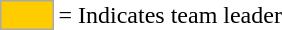<table>
<tr>
<td style="background-color:#FFCC00; border:1px solid #aaaaaa; width:2em;"></td>
<td>= Indicates team leader</td>
</tr>
</table>
